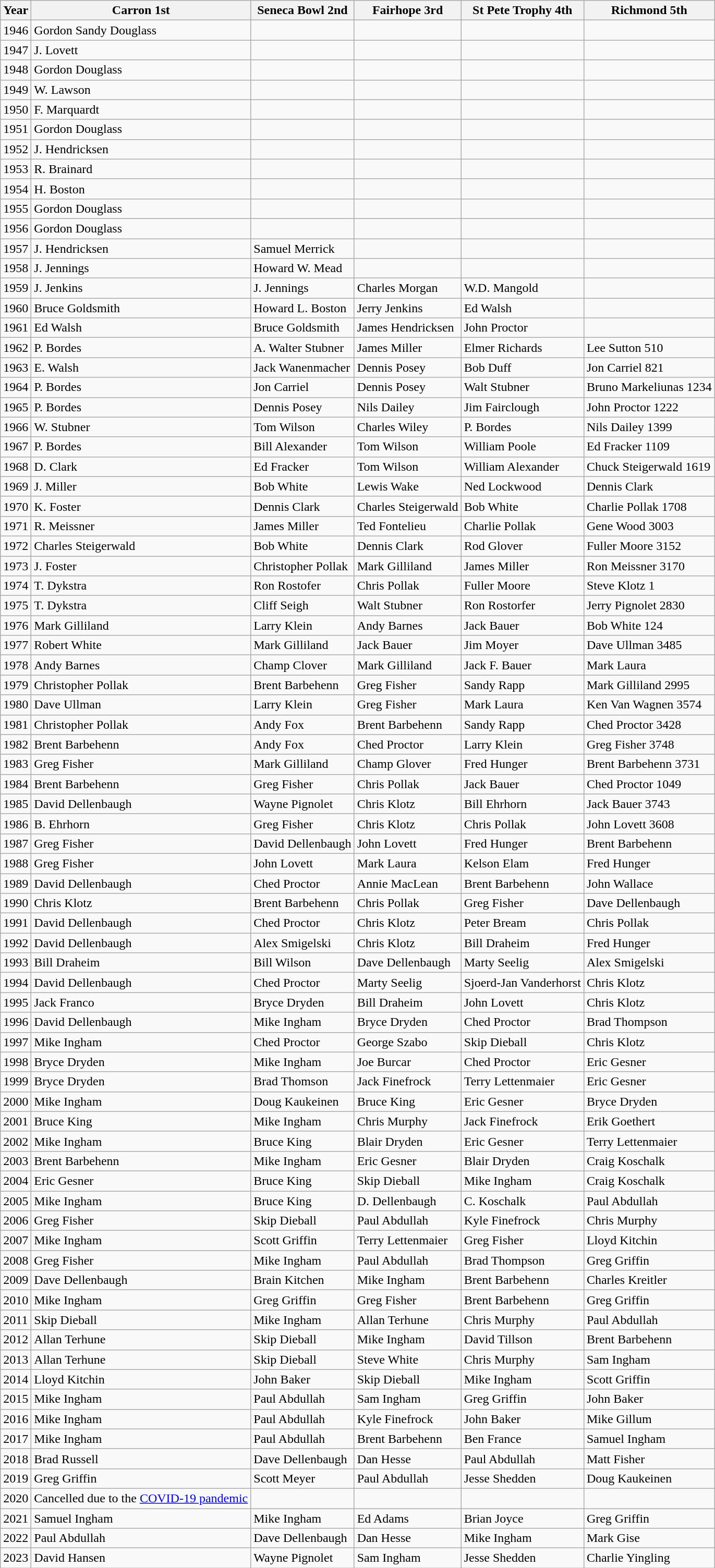<table class="wikitable">
<tr>
<th>Year</th>
<th>Carron 1st</th>
<th>Seneca Bowl 2nd</th>
<th>Fairhope 3rd</th>
<th>St Pete Trophy 4th</th>
<th>Richmond 5th</th>
</tr>
<tr>
<td>1946</td>
<td>Gordon Sandy Douglass</td>
<td></td>
<td></td>
<td></td>
<td></td>
</tr>
<tr>
<td>1947</td>
<td>J. Lovett</td>
<td></td>
<td></td>
<td></td>
<td></td>
</tr>
<tr>
<td>1948</td>
<td>Gordon Douglass</td>
<td></td>
<td></td>
<td></td>
<td></td>
</tr>
<tr>
<td>1949</td>
<td>W. Lawson</td>
<td></td>
<td></td>
<td></td>
<td></td>
</tr>
<tr>
<td>1950</td>
<td>F. Marquardt</td>
<td></td>
<td></td>
<td></td>
<td></td>
</tr>
<tr>
<td>1951</td>
<td>Gordon Douglass</td>
<td></td>
<td></td>
<td></td>
<td></td>
</tr>
<tr>
<td>1952</td>
<td>J. Hendricksen</td>
<td></td>
<td></td>
<td></td>
<td></td>
</tr>
<tr>
<td>1953</td>
<td>R. Brainard</td>
<td></td>
<td></td>
<td></td>
<td></td>
</tr>
<tr>
<td>1954</td>
<td>H. Boston</td>
<td></td>
<td></td>
<td></td>
<td></td>
</tr>
<tr>
<td>1955</td>
<td>Gordon Douglass</td>
<td></td>
<td></td>
<td></td>
<td></td>
</tr>
<tr>
<td>1956</td>
<td>Gordon Douglass</td>
<td></td>
<td></td>
<td></td>
<td></td>
</tr>
<tr>
<td>1957</td>
<td>J. Hendricksen</td>
<td>Samuel Merrick</td>
<td></td>
<td></td>
<td></td>
</tr>
<tr>
<td>1958</td>
<td>J. Jennings</td>
<td>Howard W. Mead</td>
<td></td>
<td></td>
<td></td>
</tr>
<tr>
<td>1959</td>
<td>J. Jenkins</td>
<td>J. Jennings</td>
<td>Charles Morgan</td>
<td>W.D. Mangold</td>
<td></td>
</tr>
<tr>
<td>1960</td>
<td>Bruce Goldsmith</td>
<td>Howard L. Boston</td>
<td>Jerry Jenkins</td>
<td>Ed Walsh</td>
<td></td>
</tr>
<tr>
<td>1961</td>
<td>Ed Walsh</td>
<td>Bruce Goldsmith</td>
<td>James Hendricksen</td>
<td>John Proctor</td>
<td></td>
</tr>
<tr>
<td>1962</td>
<td>P. Bordes</td>
<td>A. Walter Stubner</td>
<td>James Miller</td>
<td>Elmer Richards</td>
<td>Lee Sutton 510</td>
</tr>
<tr>
<td>1963</td>
<td>E. Walsh</td>
<td>Jack Wanenmacher</td>
<td>Dennis Posey</td>
<td>Bob Duff</td>
<td>Jon Carriel 821</td>
</tr>
<tr>
<td>1964</td>
<td>P. Bordes</td>
<td>Jon Carriel</td>
<td>Dennis Posey</td>
<td>Walt Stubner</td>
<td>Bruno Markeliunas 1234</td>
</tr>
<tr>
<td>1965</td>
<td>P. Bordes</td>
<td>Dennis Posey</td>
<td>Nils Dailey</td>
<td>Jim Fairclough</td>
<td>John Proctor 1222</td>
</tr>
<tr>
<td>1966</td>
<td>W. Stubner</td>
<td>Tom Wilson</td>
<td>Charles Wiley</td>
<td>P. Bordes</td>
<td>Nils Dailey 1399</td>
</tr>
<tr>
<td>1967</td>
<td>P. Bordes</td>
<td>Bill Alexander</td>
<td>Tom Wilson</td>
<td>William Poole</td>
<td>Ed Fracker 1109</td>
</tr>
<tr>
<td>1968</td>
<td>D. Clark</td>
<td>Ed Fracker</td>
<td>Tom Wilson</td>
<td>William Alexander</td>
<td>Chuck Steigerwald 1619</td>
</tr>
<tr>
<td>1969</td>
<td>J. Miller</td>
<td>Bob White</td>
<td>Lewis Wake</td>
<td>Ned Lockwood</td>
<td>Dennis Clark</td>
</tr>
<tr>
<td>1970</td>
<td>K. Foster</td>
<td>Dennis Clark</td>
<td>Charles Steigerwald</td>
<td>Bob White</td>
<td>Charlie Pollak 1708</td>
</tr>
<tr>
<td>1971</td>
<td>R. Meissner</td>
<td>James Miller</td>
<td>Ted Fontelieu</td>
<td>Charlie Pollak</td>
<td>Gene Wood 3003</td>
</tr>
<tr>
<td>1972</td>
<td>Charles Steigerwald</td>
<td>Bob White</td>
<td>Dennis Clark</td>
<td>Rod Glover</td>
<td>Fuller Moore 3152</td>
</tr>
<tr>
<td>1973</td>
<td>J. Foster</td>
<td>Christopher Pollak</td>
<td>Mark Gilliland</td>
<td>James Miller</td>
<td>Ron Meissner 3170</td>
</tr>
<tr>
<td>1974</td>
<td>T. Dykstra</td>
<td>Ron Rostofer</td>
<td>Chris Pollak</td>
<td>Fuller Moore</td>
<td>Steve Klotz 1</td>
</tr>
<tr>
<td>1975</td>
<td>T. Dykstra</td>
<td>Cliff Seigh</td>
<td>Walt Stubner</td>
<td>Ron Rostorfer</td>
<td>Jerry Pignolet 2830</td>
</tr>
<tr>
<td>1976</td>
<td>Mark Gilliland</td>
<td>Larry Klein</td>
<td>Andy Barnes</td>
<td>Jack Bauer</td>
<td>Bob White 124</td>
</tr>
<tr>
<td>1977</td>
<td>Robert White</td>
<td>Mark Gilliland</td>
<td>Jack Bauer</td>
<td>Jim Moyer</td>
<td>Dave Ullman 3485</td>
</tr>
<tr>
<td>1978</td>
<td>Andy Barnes</td>
<td>Champ Clover</td>
<td>Mark Gilliland</td>
<td>Jack F. Bauer</td>
<td>Mark Laura</td>
</tr>
<tr>
<td>1979</td>
<td>Christopher Pollak</td>
<td>Brent Barbehenn</td>
<td>Greg Fisher</td>
<td>Sandy Rapp</td>
<td>Mark Gilliland 2995</td>
</tr>
<tr>
<td>1980</td>
<td>Dave Ullman</td>
<td>Larry Klein</td>
<td>Greg Fisher</td>
<td>Mark Laura</td>
<td>Ken Van Wagnen 3574</td>
</tr>
<tr>
<td>1981</td>
<td>Christopher Pollak</td>
<td>Andy Fox</td>
<td>Brent Barbehenn</td>
<td>Sandy Rapp</td>
<td>Ched Proctor 3428</td>
</tr>
<tr>
<td>1982</td>
<td>Brent Barbehenn</td>
<td>Andy Fox</td>
<td>Ched Proctor</td>
<td>Larry Klein</td>
<td>Greg Fisher 3748</td>
</tr>
<tr>
<td>1983</td>
<td>Greg Fisher</td>
<td>Mark Gilliland</td>
<td>Champ Glover</td>
<td>Fred Hunger</td>
<td>Brent Barbehenn 3731</td>
</tr>
<tr>
<td>1984</td>
<td>Brent Barbehenn</td>
<td>Greg Fisher</td>
<td>Chris Pollak</td>
<td>Jack Bauer</td>
<td>Ched Proctor 1049</td>
</tr>
<tr>
<td>1985</td>
<td>David Dellenbaugh</td>
<td>Wayne Pignolet</td>
<td>Chris Klotz</td>
<td>Bill Ehrhorn</td>
<td>Jack Bauer 3743</td>
</tr>
<tr>
<td>1986</td>
<td>B. Ehrhorn</td>
<td>Greg Fisher</td>
<td>Chris Klotz</td>
<td>Chris Pollak</td>
<td>John Lovett 3608</td>
</tr>
<tr>
<td>1987</td>
<td>Greg Fisher</td>
<td>David Dellenbaugh</td>
<td>John Lovett</td>
<td>Fred Hunger</td>
<td>Brent Barbehenn</td>
</tr>
<tr>
<td>1988</td>
<td>Greg Fisher</td>
<td>John Lovett</td>
<td>Mark Laura</td>
<td>Kelson Elam</td>
<td>Fred Hunger</td>
</tr>
<tr>
<td>1989</td>
<td>David Dellenbaugh</td>
<td>Ched Proctor</td>
<td>Annie MacLean</td>
<td>Brent Barbehenn</td>
<td>John Wallace</td>
</tr>
<tr>
<td>1990</td>
<td>Chris Klotz</td>
<td>Brent Barbehenn</td>
<td>Chris Pollak</td>
<td>Greg Fisher</td>
<td>Dave Dellenbaugh</td>
</tr>
<tr>
<td>1991</td>
<td>David Dellenbaugh</td>
<td>Ched Proctor</td>
<td>Chris Klotz</td>
<td>Peter Bream</td>
<td>Chris Pollak</td>
</tr>
<tr>
<td>1992</td>
<td>David Dellenbaugh</td>
<td>Alex Smigelski</td>
<td>Chris Klotz</td>
<td>Bill Draheim</td>
<td>Fred Hunger</td>
</tr>
<tr>
<td>1993</td>
<td>Bill Draheim</td>
<td>Bill Wilson</td>
<td>Dave Dellenbaugh</td>
<td>Marty Seelig</td>
<td>Alex Smigelski</td>
</tr>
<tr>
<td>1994</td>
<td>David Dellenbaugh</td>
<td>Ched Proctor</td>
<td>Marty Seelig</td>
<td>Sjoerd-Jan Vanderhorst</td>
<td>Chris Klotz</td>
</tr>
<tr>
<td>1995</td>
<td>Jack Franco</td>
<td>Bryce Dryden</td>
<td>Bill Draheim</td>
<td>John Lovett</td>
<td>Chris Klotz</td>
</tr>
<tr>
<td>1996</td>
<td>David Dellenbaugh</td>
<td>Mike Ingham</td>
<td>Bryce Dryden</td>
<td>Ched Proctor</td>
<td>Brad Thompson</td>
</tr>
<tr>
<td>1997</td>
<td>Mike Ingham</td>
<td>Ched Proctor</td>
<td>George Szabo</td>
<td>Skip Dieball</td>
<td>Chris Klotz</td>
</tr>
<tr>
<td>1998</td>
<td>Bryce Dryden</td>
<td>Mike Ingham</td>
<td>Joe Burcar</td>
<td>Ched Proctor</td>
<td>Eric Gesner</td>
</tr>
<tr>
<td>1999</td>
<td>Bryce Dryden</td>
<td>Brad Thomson</td>
<td>Jack Finefrock</td>
<td>Terry Lettenmaier</td>
<td>Eric Gesner</td>
</tr>
<tr>
<td>2000</td>
<td>Mike Ingham</td>
<td>Doug Kaukeinen</td>
<td>Bruce King</td>
<td>Eric Gesner</td>
<td>Bryce Dryden</td>
</tr>
<tr>
<td>2001</td>
<td>Bruce King</td>
<td>Mike Ingham</td>
<td>Chris Murphy</td>
<td>Jack Finefrock</td>
<td>Erik Goethert</td>
</tr>
<tr>
<td>2002</td>
<td>Mike Ingham</td>
<td>Bruce King</td>
<td>Blair Dryden</td>
<td>Eric Gesner</td>
<td>Terry Lettenmaier</td>
</tr>
<tr>
<td>2003</td>
<td>Brent Barbehenn</td>
<td>Mike Ingham</td>
<td>Eric Gesner</td>
<td>Blair Dryden</td>
<td>Craig Koschalk</td>
</tr>
<tr>
<td>2004</td>
<td>Eric Gesner</td>
<td>Bruce King</td>
<td>Skip Dieball</td>
<td>Mike Ingham</td>
<td>Craig Koschalk</td>
</tr>
<tr>
<td>2005</td>
<td>Mike Ingham</td>
<td>Bruce King</td>
<td>D. Dellenbaugh</td>
<td>C. Koschalk</td>
<td>Paul Abdullah</td>
</tr>
<tr>
<td>2006</td>
<td>Greg Fisher</td>
<td>Skip Dieball</td>
<td>Paul Abdullah</td>
<td>Kyle Finefrock</td>
<td>Chris Murphy</td>
</tr>
<tr>
<td>2007</td>
<td>Mike Ingham</td>
<td>Scott Griffin</td>
<td>Terry Lettenmaier</td>
<td>Greg Fisher</td>
<td>Lloyd Kitchin</td>
</tr>
<tr>
<td>2008</td>
<td>Greg Fisher</td>
<td>Mike Ingham</td>
<td>Paul Abdullah</td>
<td>Brad Thompson</td>
<td>Greg Griffin</td>
</tr>
<tr>
<td>2009</td>
<td>Dave Dellenbaugh</td>
<td>Brain Kitchen</td>
<td>Mike Ingham</td>
<td>Brent Barbehenn</td>
<td>Charles Kreitler</td>
</tr>
<tr>
<td>2010</td>
<td>Mike Ingham</td>
<td>Greg Griffin</td>
<td>Greg Fisher</td>
<td>Brent Barbehenn</td>
<td>Greg Griffin</td>
</tr>
<tr>
<td>2011</td>
<td>Skip Dieball</td>
<td>Mike Ingham</td>
<td>Allan Terhune</td>
<td>Chris Murphy</td>
<td>Paul Abdullah</td>
</tr>
<tr>
<td>2012</td>
<td>Allan Terhune</td>
<td>Skip Dieball</td>
<td>Mike Ingham</td>
<td>David Tillson</td>
<td>Brent Barbehenn</td>
</tr>
<tr>
<td>2013</td>
<td>Allan Terhune</td>
<td>Skip Dieball</td>
<td>Steve White</td>
<td>Chris Murphy</td>
<td>Sam Ingham</td>
</tr>
<tr>
<td>2014</td>
<td>Lloyd Kitchin</td>
<td>John Baker</td>
<td>Skip Dieball</td>
<td>Mike Ingham</td>
<td>Scott Griffin</td>
</tr>
<tr>
<td>2015</td>
<td>Mike Ingham</td>
<td>Paul Abdullah</td>
<td>Sam Ingham</td>
<td>Greg Griffin</td>
<td>John Baker</td>
</tr>
<tr>
<td>2016</td>
<td>Mike Ingham</td>
<td>Paul Abdullah</td>
<td>Kyle Finefrock</td>
<td>John Baker</td>
<td>Mike Gillum</td>
</tr>
<tr>
<td>2017</td>
<td>Mike Ingham</td>
<td>Paul Abdullah</td>
<td>Brent Barbehenn</td>
<td>Ben France</td>
<td>Samuel Ingham</td>
</tr>
<tr>
<td>2018</td>
<td>Brad Russell</td>
<td>Dave Dellenbaugh</td>
<td>Dan Hesse</td>
<td>Paul Abdullah</td>
<td>Matt Fisher</td>
</tr>
<tr>
<td>2019</td>
<td>Greg Griffin</td>
<td>Scott Meyer</td>
<td>Paul Abdullah</td>
<td>Jesse Shedden</td>
<td>Doug Kaukeinen</td>
</tr>
<tr>
<td>2020</td>
<td>Cancelled due to the <a href='#'>COVID-19 pandemic</a></td>
<td></td>
<td></td>
<td></td>
<td></td>
</tr>
<tr>
<td>2021</td>
<td>Samuel Ingham</td>
<td>Mike Ingham</td>
<td>Ed Adams</td>
<td>Brian Joyce</td>
<td>Greg Griffin</td>
</tr>
<tr>
<td>2022</td>
<td>Paul Abdullah</td>
<td>Dave Dellenbaugh</td>
<td>Dan Hesse</td>
<td>Mike Ingham</td>
<td>Mark Gise</td>
</tr>
<tr>
<td>2023</td>
<td>David Hansen</td>
<td>Wayne Pignolet</td>
<td>Sam Ingham</td>
<td>Jesse Shedden</td>
<td>Charlie Yingling</td>
</tr>
</table>
